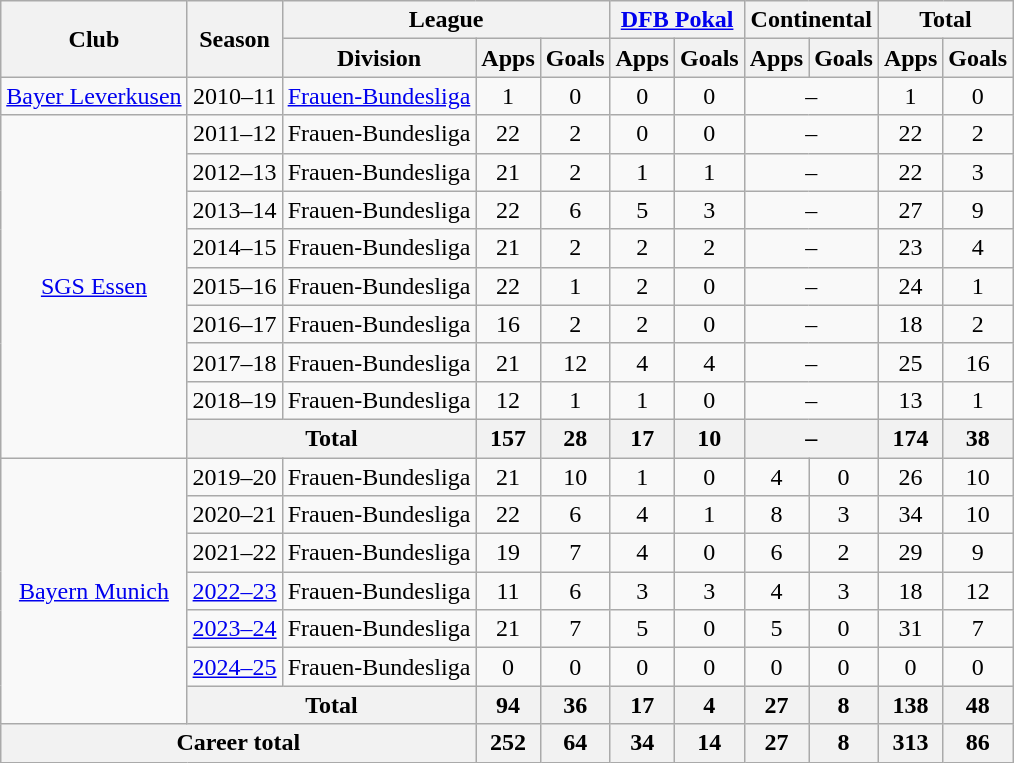<table class="wikitable" style="text-align:center">
<tr>
<th rowspan="2">Club</th>
<th rowspan="2">Season</th>
<th colspan="3">League</th>
<th colspan="2"><a href='#'>DFB Pokal</a></th>
<th colspan="2">Continental</th>
<th colspan="2">Total</th>
</tr>
<tr>
<th>Division</th>
<th>Apps</th>
<th>Goals</th>
<th>Apps</th>
<th>Goals</th>
<th>Apps</th>
<th>Goals</th>
<th>Apps</th>
<th>Goals</th>
</tr>
<tr>
<td><a href='#'>Bayer Leverkusen</a></td>
<td>2010–11</td>
<td><a href='#'>Frauen-Bundesliga</a></td>
<td>1</td>
<td>0</td>
<td>0</td>
<td>0</td>
<td colspan="2">–</td>
<td>1</td>
<td>0</td>
</tr>
<tr>
<td rowspan="9"><a href='#'>SGS Essen</a></td>
<td>2011–12</td>
<td>Frauen-Bundesliga</td>
<td>22</td>
<td>2</td>
<td>0</td>
<td>0</td>
<td colspan="2">–</td>
<td>22</td>
<td>2</td>
</tr>
<tr>
<td>2012–13</td>
<td>Frauen-Bundesliga</td>
<td>21</td>
<td>2</td>
<td>1</td>
<td>1</td>
<td colspan="2">–</td>
<td>22</td>
<td>3</td>
</tr>
<tr>
<td>2013–14</td>
<td>Frauen-Bundesliga</td>
<td>22</td>
<td>6</td>
<td>5</td>
<td>3</td>
<td colspan="2">–</td>
<td>27</td>
<td>9</td>
</tr>
<tr>
<td>2014–15</td>
<td>Frauen-Bundesliga</td>
<td>21</td>
<td>2</td>
<td>2</td>
<td>2</td>
<td colspan="2">–</td>
<td>23</td>
<td>4</td>
</tr>
<tr>
<td>2015–16</td>
<td>Frauen-Bundesliga</td>
<td>22</td>
<td>1</td>
<td>2</td>
<td>0</td>
<td colspan="2">–</td>
<td>24</td>
<td>1</td>
</tr>
<tr>
<td>2016–17</td>
<td>Frauen-Bundesliga</td>
<td>16</td>
<td>2</td>
<td>2</td>
<td>0</td>
<td colspan="2">–</td>
<td>18</td>
<td>2</td>
</tr>
<tr>
<td>2017–18</td>
<td>Frauen-Bundesliga</td>
<td>21</td>
<td>12</td>
<td>4</td>
<td>4</td>
<td colspan="2">–</td>
<td>25</td>
<td>16</td>
</tr>
<tr>
<td>2018–19</td>
<td>Frauen-Bundesliga</td>
<td>12</td>
<td>1</td>
<td>1</td>
<td>0</td>
<td colspan="2">–</td>
<td>13</td>
<td>1</td>
</tr>
<tr>
<th colspan="2">Total</th>
<th>157</th>
<th>28</th>
<th>17</th>
<th>10</th>
<th colspan="2">–</th>
<th>174</th>
<th>38</th>
</tr>
<tr>
<td rowspan="7"><a href='#'>Bayern Munich</a></td>
<td>2019–20</td>
<td>Frauen-Bundesliga</td>
<td>21</td>
<td>10</td>
<td>1</td>
<td>0</td>
<td>4</td>
<td>0</td>
<td>26</td>
<td>10</td>
</tr>
<tr>
<td>2020–21</td>
<td>Frauen-Bundesliga</td>
<td>22</td>
<td>6</td>
<td>4</td>
<td>1</td>
<td>8</td>
<td>3</td>
<td>34</td>
<td>10</td>
</tr>
<tr>
<td>2021–22</td>
<td>Frauen-Bundesliga</td>
<td>19</td>
<td>7</td>
<td>4</td>
<td>0</td>
<td>6</td>
<td>2</td>
<td>29</td>
<td>9</td>
</tr>
<tr>
<td><a href='#'>2022–23</a></td>
<td>Frauen-Bundesliga</td>
<td>11</td>
<td>6</td>
<td>3</td>
<td>3</td>
<td>4</td>
<td>3</td>
<td>18</td>
<td>12</td>
</tr>
<tr>
<td><a href='#'>2023–24</a></td>
<td>Frauen-Bundesliga</td>
<td>21</td>
<td>7</td>
<td>5</td>
<td>0</td>
<td>5</td>
<td>0</td>
<td>31</td>
<td>7</td>
</tr>
<tr>
<td><a href='#'>2024–25</a></td>
<td>Frauen-Bundesliga</td>
<td>0</td>
<td>0</td>
<td>0</td>
<td>0</td>
<td>0</td>
<td>0</td>
<td>0</td>
<td>0</td>
</tr>
<tr>
<th colspan="2">Total</th>
<th>94</th>
<th>36</th>
<th>17</th>
<th>4</th>
<th>27</th>
<th>8</th>
<th>138</th>
<th>48</th>
</tr>
<tr>
<th colspan="3">Career total</th>
<th>252</th>
<th>64</th>
<th>34</th>
<th>14</th>
<th>27</th>
<th>8</th>
<th>313</th>
<th>86</th>
</tr>
</table>
